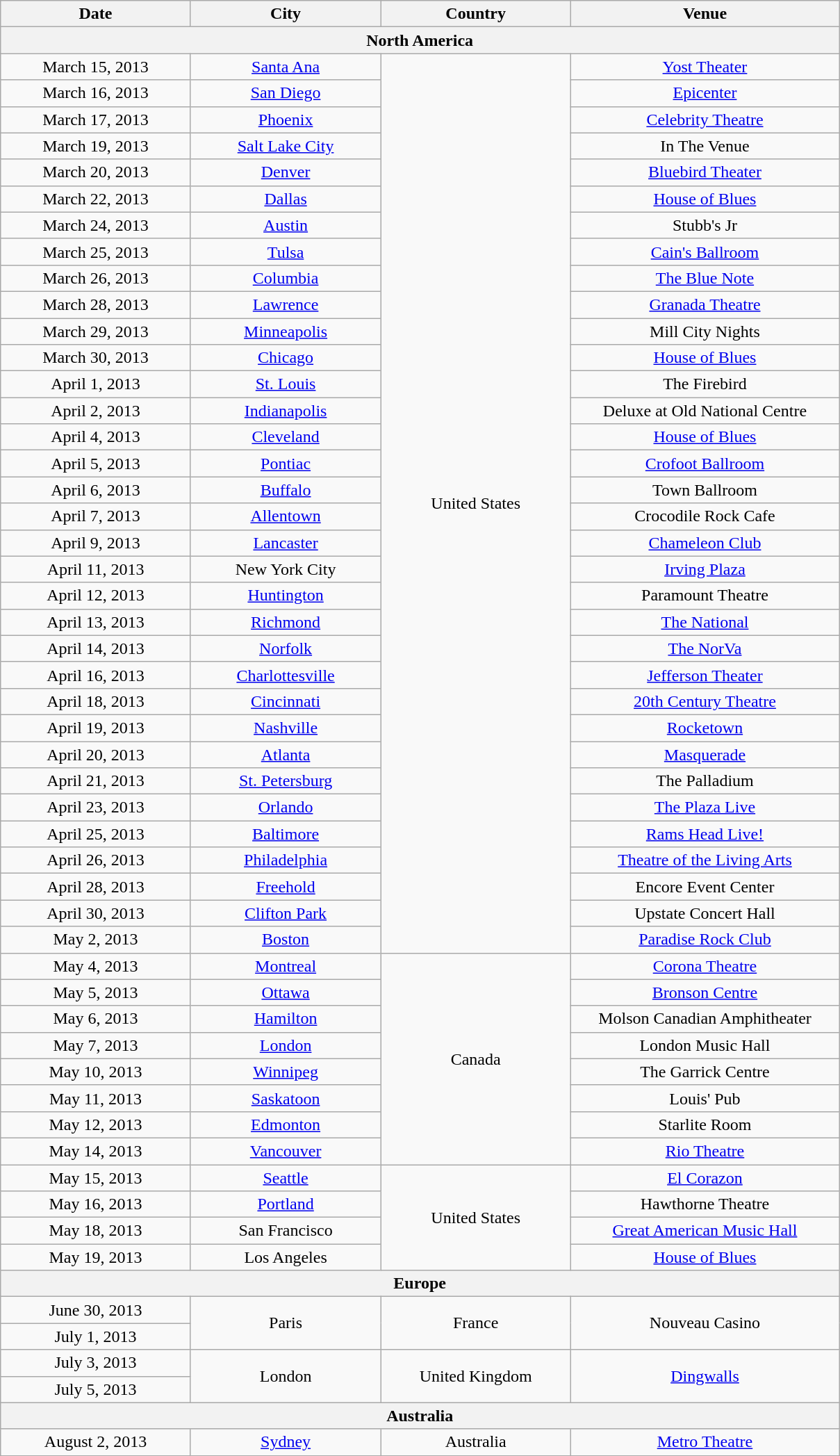<table class="wikitable" style="text-align:center;">
<tr>
<th style="width:175px;">Date</th>
<th style="width:175px;">City</th>
<th style="width:175px;">Country</th>
<th style="width:250px;">Venue</th>
</tr>
<tr>
<th colspan="4">North America</th>
</tr>
<tr>
<td>March 15, 2013</td>
<td><a href='#'>Santa Ana</a></td>
<td rowspan="34">United States</td>
<td><a href='#'>Yost Theater</a></td>
</tr>
<tr>
<td>March 16, 2013</td>
<td><a href='#'>San Diego</a></td>
<td><a href='#'>Epicenter</a></td>
</tr>
<tr>
<td>March 17, 2013</td>
<td><a href='#'>Phoenix</a></td>
<td><a href='#'>Celebrity Theatre</a></td>
</tr>
<tr>
<td>March 19, 2013</td>
<td><a href='#'>Salt Lake City</a></td>
<td>In The Venue</td>
</tr>
<tr>
<td>March 20, 2013</td>
<td><a href='#'>Denver</a></td>
<td><a href='#'>Bluebird Theater</a></td>
</tr>
<tr>
<td>March 22, 2013</td>
<td><a href='#'>Dallas</a></td>
<td><a href='#'>House of Blues</a></td>
</tr>
<tr>
<td>March 24, 2013</td>
<td><a href='#'>Austin</a></td>
<td>Stubb's Jr</td>
</tr>
<tr>
<td>March 25, 2013</td>
<td><a href='#'>Tulsa</a></td>
<td><a href='#'>Cain's Ballroom</a></td>
</tr>
<tr>
<td>March 26, 2013</td>
<td><a href='#'>Columbia</a></td>
<td><a href='#'>The Blue Note</a></td>
</tr>
<tr>
<td>March 28, 2013</td>
<td><a href='#'>Lawrence</a></td>
<td><a href='#'>Granada Theatre</a></td>
</tr>
<tr>
<td>March 29, 2013</td>
<td><a href='#'>Minneapolis</a></td>
<td>Mill City Nights</td>
</tr>
<tr>
<td>March 30, 2013</td>
<td><a href='#'>Chicago</a></td>
<td><a href='#'>House of Blues</a></td>
</tr>
<tr>
<td>April 1, 2013</td>
<td><a href='#'>St. Louis</a></td>
<td>The Firebird</td>
</tr>
<tr>
<td>April 2, 2013</td>
<td><a href='#'>Indianapolis</a></td>
<td>Deluxe at Old National Centre</td>
</tr>
<tr>
<td>April 4, 2013</td>
<td><a href='#'>Cleveland</a></td>
<td><a href='#'>House of Blues</a></td>
</tr>
<tr>
<td>April 5, 2013</td>
<td><a href='#'>Pontiac</a></td>
<td><a href='#'>Crofoot Ballroom</a></td>
</tr>
<tr>
<td>April 6, 2013</td>
<td><a href='#'>Buffalo</a></td>
<td>Town Ballroom</td>
</tr>
<tr>
<td>April 7, 2013</td>
<td><a href='#'>Allentown</a></td>
<td>Crocodile Rock Cafe</td>
</tr>
<tr>
<td>April 9, 2013</td>
<td><a href='#'>Lancaster</a></td>
<td><a href='#'>Chameleon Club</a></td>
</tr>
<tr>
<td>April 11, 2013</td>
<td>New York City</td>
<td><a href='#'>Irving Plaza</a></td>
</tr>
<tr>
<td>April 12, 2013</td>
<td><a href='#'>Huntington</a></td>
<td>Paramount Theatre</td>
</tr>
<tr>
<td>April 13, 2013</td>
<td><a href='#'>Richmond</a></td>
<td><a href='#'>The National</a></td>
</tr>
<tr>
<td>April 14, 2013</td>
<td><a href='#'>Norfolk</a></td>
<td><a href='#'>The NorVa</a></td>
</tr>
<tr>
<td>April 16, 2013</td>
<td><a href='#'>Charlottesville</a></td>
<td><a href='#'>Jefferson Theater</a></td>
</tr>
<tr>
<td>April 18, 2013</td>
<td><a href='#'>Cincinnati</a></td>
<td><a href='#'>20th Century Theatre</a></td>
</tr>
<tr>
<td>April 19, 2013</td>
<td><a href='#'>Nashville</a></td>
<td><a href='#'>Rocketown</a></td>
</tr>
<tr>
<td>April 20, 2013</td>
<td><a href='#'>Atlanta</a></td>
<td><a href='#'>Masquerade</a></td>
</tr>
<tr>
<td>April 21, 2013</td>
<td><a href='#'>St. Petersburg</a></td>
<td>The Palladium</td>
</tr>
<tr>
<td>April 23, 2013</td>
<td><a href='#'>Orlando</a></td>
<td><a href='#'>The Plaza Live</a></td>
</tr>
<tr>
<td>April 25, 2013</td>
<td><a href='#'>Baltimore</a></td>
<td><a href='#'>Rams Head Live!</a></td>
</tr>
<tr>
<td>April 26, 2013</td>
<td><a href='#'>Philadelphia</a></td>
<td><a href='#'>Theatre of the Living Arts</a></td>
</tr>
<tr>
<td>April 28, 2013</td>
<td><a href='#'>Freehold</a></td>
<td>Encore Event Center</td>
</tr>
<tr>
<td>April 30, 2013</td>
<td><a href='#'>Clifton Park</a></td>
<td>Upstate Concert Hall</td>
</tr>
<tr>
<td>May 2, 2013</td>
<td><a href='#'>Boston</a></td>
<td><a href='#'>Paradise Rock Club</a></td>
</tr>
<tr>
<td>May 4, 2013</td>
<td><a href='#'>Montreal</a></td>
<td rowspan="8">Canada</td>
<td><a href='#'>Corona Theatre</a></td>
</tr>
<tr>
<td>May 5, 2013</td>
<td><a href='#'>Ottawa</a></td>
<td><a href='#'>Bronson Centre</a></td>
</tr>
<tr>
<td>May 6, 2013</td>
<td><a href='#'>Hamilton</a></td>
<td>Molson Canadian Amphitheater</td>
</tr>
<tr>
<td>May 7, 2013</td>
<td><a href='#'>London</a></td>
<td>London Music Hall</td>
</tr>
<tr>
<td>May 10, 2013</td>
<td><a href='#'>Winnipeg</a></td>
<td>The Garrick Centre</td>
</tr>
<tr>
<td>May 11, 2013</td>
<td><a href='#'>Saskatoon</a></td>
<td>Louis' Pub</td>
</tr>
<tr>
<td>May 12, 2013</td>
<td><a href='#'>Edmonton</a></td>
<td>Starlite Room</td>
</tr>
<tr>
<td>May 14, 2013</td>
<td><a href='#'>Vancouver</a></td>
<td><a href='#'>Rio Theatre</a></td>
</tr>
<tr>
<td>May 15, 2013</td>
<td><a href='#'>Seattle</a></td>
<td rowspan="4">United States</td>
<td><a href='#'>El Corazon</a></td>
</tr>
<tr>
<td>May 16, 2013</td>
<td><a href='#'>Portland</a></td>
<td>Hawthorne Theatre</td>
</tr>
<tr>
<td>May 18, 2013</td>
<td>San Francisco</td>
<td><a href='#'>Great American Music Hall</a></td>
</tr>
<tr>
<td>May 19, 2013</td>
<td>Los Angeles</td>
<td><a href='#'>House of Blues</a></td>
</tr>
<tr>
<th colspan="4">Europe</th>
</tr>
<tr>
<td>June 30, 2013</td>
<td rowspan="2">Paris</td>
<td rowspan="2">France</td>
<td rowspan="2">Nouveau Casino</td>
</tr>
<tr>
<td>July 1, 2013</td>
</tr>
<tr>
<td>July 3, 2013</td>
<td rowspan="2">London</td>
<td rowspan="2">United Kingdom</td>
<td rowspan="2"><a href='#'>Dingwalls</a></td>
</tr>
<tr>
<td>July 5, 2013</td>
</tr>
<tr>
<th colspan="4">Australia</th>
</tr>
<tr>
<td>August 2, 2013</td>
<td><a href='#'>Sydney</a></td>
<td>Australia</td>
<td><a href='#'>Metro Theatre</a></td>
</tr>
</table>
